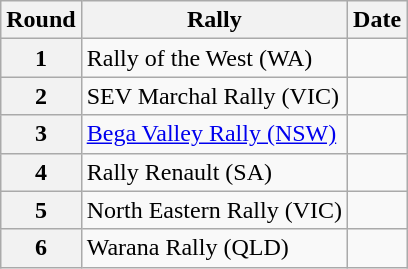<table class="wikitable" border="1">
<tr>
<th>Round</th>
<th>Rally</th>
<th>Date</th>
</tr>
<tr>
<th>1</th>
<td>Rally of the West (WA)</td>
<td></td>
</tr>
<tr>
<th>2</th>
<td>SEV Marchal Rally (VIC)</td>
<td></td>
</tr>
<tr>
<th>3</th>
<td><a href='#'>Bega Valley Rally (NSW)</a></td>
<td></td>
</tr>
<tr>
<th>4</th>
<td>Rally Renault (SA)</td>
<td></td>
</tr>
<tr>
<th>5</th>
<td>North Eastern Rally (VIC)</td>
<td></td>
</tr>
<tr>
<th>6</th>
<td>Warana Rally (QLD)</td>
<td></td>
</tr>
</table>
